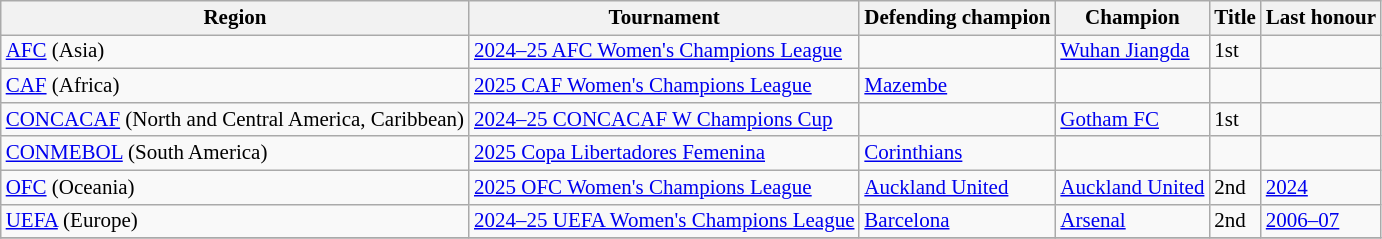<table class=wikitable style="font-size:14px">
<tr>
<th>Region</th>
<th>Tournament</th>
<th>Defending champion</th>
<th>Champion</th>
<th>Title</th>
<th>Last honour</th>
</tr>
<tr>
<td><a href='#'>AFC</a> (Asia)</td>
<td><a href='#'>2024–25 AFC Women's Champions League</a></td>
<td></td>
<td> <a href='#'>Wuhan Jiangda</a></td>
<td>1st</td>
<td></td>
</tr>
<tr>
<td><a href='#'>CAF</a> (Africa)</td>
<td><a href='#'>2025 CAF Women's Champions League</a></td>
<td> <a href='#'>Mazembe</a></td>
<td></td>
<td></td>
<td></td>
</tr>
<tr>
<td><a href='#'>CONCACAF</a> (North and Central America, Caribbean)</td>
<td><a href='#'>2024–25 CONCACAF W Champions Cup</a></td>
<td></td>
<td> <a href='#'>Gotham FC</a></td>
<td>1st</td>
<td></td>
</tr>
<tr>
<td><a href='#'>CONMEBOL</a> (South America)</td>
<td><a href='#'>2025 Copa Libertadores Femenina</a></td>
<td> <a href='#'>Corinthians</a></td>
<td></td>
<td></td>
<td></td>
</tr>
<tr>
<td><a href='#'>OFC</a> (Oceania)</td>
<td><a href='#'>2025 OFC Women's Champions League</a></td>
<td> <a href='#'>Auckland United</a></td>
<td> <a href='#'>Auckland United</a></td>
<td>2nd</td>
<td><a href='#'>2024</a></td>
</tr>
<tr>
<td><a href='#'>UEFA</a> (Europe)</td>
<td><a href='#'>2024–25 UEFA Women's Champions League</a></td>
<td> <a href='#'>Barcelona</a></td>
<td> <a href='#'>Arsenal</a></td>
<td>2nd</td>
<td><a href='#'>2006–07</a></td>
</tr>
<tr>
</tr>
</table>
